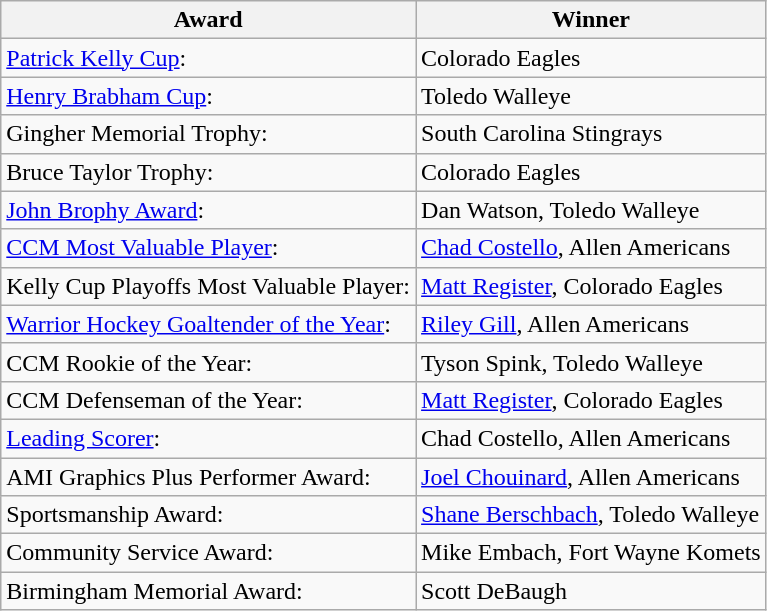<table class="wikitable">
<tr>
<th>Award</th>
<th>Winner</th>
</tr>
<tr>
<td><a href='#'>Patrick Kelly Cup</a>:</td>
<td>Colorado Eagles</td>
</tr>
<tr>
<td><a href='#'>Henry Brabham Cup</a>:</td>
<td>Toledo Walleye</td>
</tr>
<tr>
<td>Gingher Memorial Trophy:</td>
<td>South Carolina Stingrays</td>
</tr>
<tr>
<td>Bruce Taylor Trophy:</td>
<td>Colorado Eagles</td>
</tr>
<tr>
<td><a href='#'>John Brophy Award</a>:</td>
<td>Dan Watson, Toledo Walleye</td>
</tr>
<tr>
<td><a href='#'>CCM Most Valuable Player</a>:</td>
<td><a href='#'>Chad Costello</a>, Allen Americans</td>
</tr>
<tr>
<td>Kelly Cup Playoffs Most Valuable Player:</td>
<td><a href='#'>Matt Register</a>, Colorado Eagles</td>
</tr>
<tr>
<td><a href='#'>Warrior Hockey Goaltender of the Year</a>:</td>
<td><a href='#'>Riley Gill</a>, Allen Americans</td>
</tr>
<tr>
<td>CCM Rookie of the Year:</td>
<td>Tyson Spink, Toledo Walleye</td>
</tr>
<tr>
<td>CCM Defenseman of the Year:</td>
<td><a href='#'>Matt Register</a>, Colorado Eagles</td>
</tr>
<tr>
<td><a href='#'>Leading Scorer</a>:</td>
<td>Chad Costello, Allen Americans</td>
</tr>
<tr>
<td>AMI Graphics Plus Performer Award:</td>
<td><a href='#'>Joel Chouinard</a>, Allen Americans</td>
</tr>
<tr>
<td>Sportsmanship Award:</td>
<td><a href='#'>Shane Berschbach</a>, Toledo Walleye</td>
</tr>
<tr>
<td>Community Service Award:</td>
<td>Mike Embach, Fort Wayne Komets</td>
</tr>
<tr>
<td>Birmingham Memorial Award:</td>
<td>Scott DeBaugh</td>
</tr>
</table>
